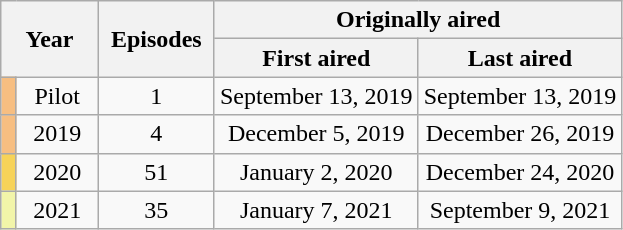<table class="wikitable" style="text-align: center;">
<tr>
<th style="padding: 0 16px;" colspan="2" rowspan="2">Year</th>
<th style="padding: 0 8px;" rowspan="2">Episodes</th>
<th colspan="2">Originally aired</th>
</tr>
<tr>
<th style="padding: 0 12px;">First aired</th>
<th>Last aired</th>
</tr>
<tr>
<td style="background:#F7BE81; height:10px;"></td>
<td>Pilot</td>
<td>1</td>
<td>September 13, 2019</td>
<td>September 13, 2019</td>
</tr>
<tr>
<td style="background:#F7BE81; height:10px;"></td>
<td>2019</td>
<td>4</td>
<td>December 5, 2019</td>
<td>December 26, 2019</td>
</tr>
<tr>
<td style="background:#F7D358; height:10px;"></td>
<td>2020</td>
<td>51</td>
<td>January 2, 2020</td>
<td>December 24, 2020</td>
</tr>
<tr>
<td style="background:#F2F5A9; height:10px;"></td>
<td>2021</td>
<td>35</td>
<td>January 7, 2021</td>
<td>September 9, 2021</td>
</tr>
</table>
